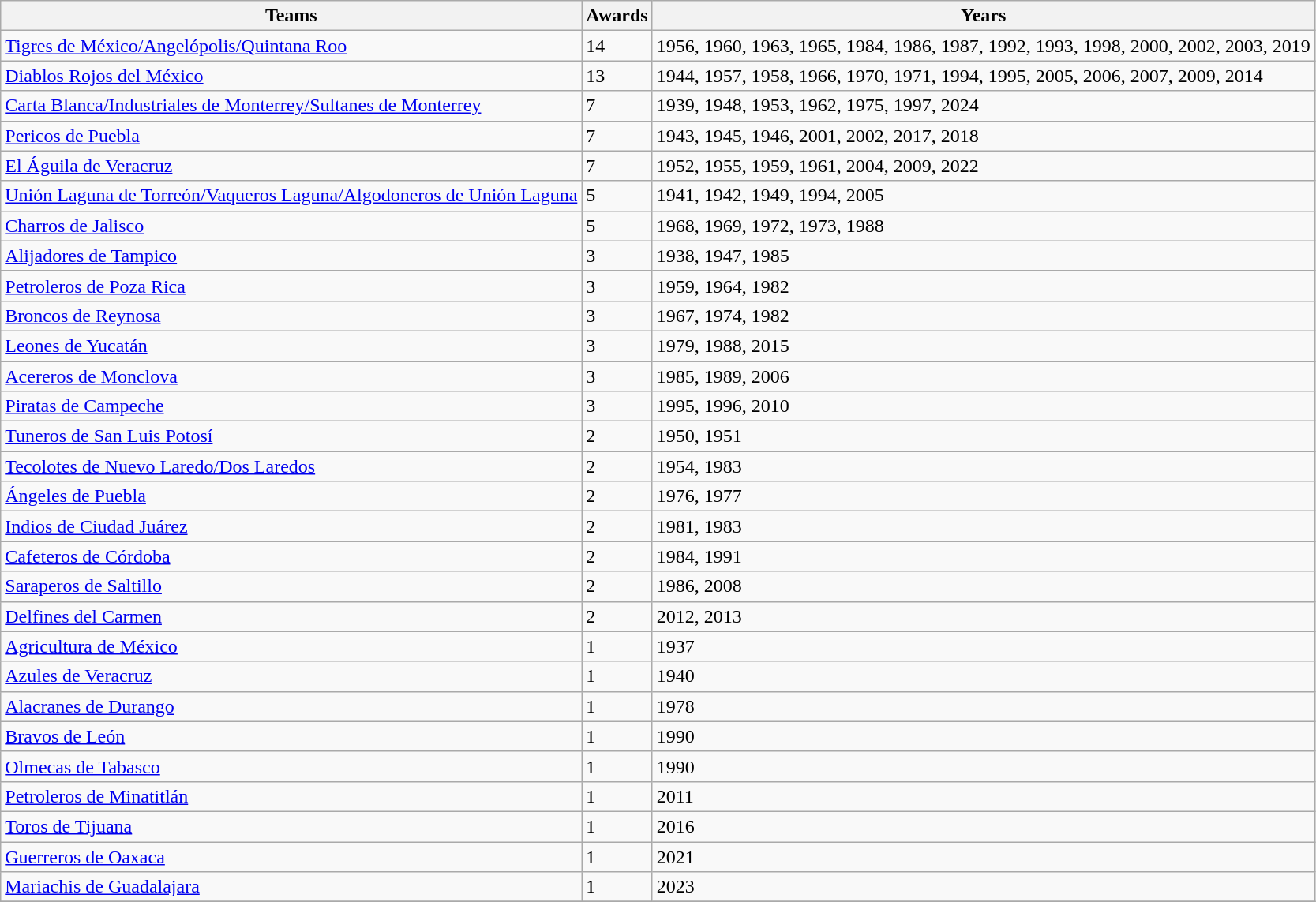<table class="wikitable">
<tr>
<th>Teams</th>
<th>Awards</th>
<th>Years</th>
</tr>
<tr>
<td><a href='#'>Tigres de México/Angelópolis/Quintana Roo</a></td>
<td>14</td>
<td>1956, 1960, 1963, 1965, 1984, 1986, 1987, 1992, 1993, 1998, 2000, 2002, 2003, 2019</td>
</tr>
<tr>
<td><a href='#'>Diablos Rojos del México</a></td>
<td>13</td>
<td>1944, 1957, 1958, 1966, 1970, 1971, 1994, 1995, 2005, 2006, 2007, 2009, 2014</td>
</tr>
<tr>
<td><a href='#'>Carta Blanca/Industriales de Monterrey/Sultanes de Monterrey</a></td>
<td>7</td>
<td>1939, 1948, 1953, 1962, 1975, 1997, 2024</td>
</tr>
<tr>
<td><a href='#'>Pericos de Puebla</a></td>
<td>7</td>
<td>1943, 1945, 1946, 2001, 2002, 2017, 2018</td>
</tr>
<tr>
<td><a href='#'>El Águila de Veracruz</a></td>
<td>7</td>
<td>1952, 1955, 1959, 1961, 2004, 2009, 2022</td>
</tr>
<tr>
<td><a href='#'>Unión Laguna de Torreón/Vaqueros Laguna/Algodoneros de Unión Laguna</a></td>
<td>5</td>
<td>1941, 1942, 1949, 1994, 2005</td>
</tr>
<tr>
<td><a href='#'>Charros de Jalisco</a></td>
<td>5</td>
<td>1968, 1969, 1972, 1973, 1988</td>
</tr>
<tr>
<td><a href='#'>Alijadores de Tampico</a></td>
<td>3</td>
<td>1938, 1947, 1985</td>
</tr>
<tr>
<td><a href='#'>Petroleros de Poza Rica</a></td>
<td>3</td>
<td>1959, 1964, 1982</td>
</tr>
<tr>
<td><a href='#'>Broncos de Reynosa</a></td>
<td>3</td>
<td>1967, 1974, 1982</td>
</tr>
<tr>
<td><a href='#'>Leones de Yucatán</a></td>
<td>3</td>
<td>1979, 1988, 2015</td>
</tr>
<tr>
<td><a href='#'>Acereros de Monclova</a></td>
<td>3</td>
<td>1985, 1989, 2006</td>
</tr>
<tr>
<td><a href='#'>Piratas de Campeche</a></td>
<td>3</td>
<td>1995, 1996, 2010</td>
</tr>
<tr>
<td><a href='#'>Tuneros de San Luis Potosí</a></td>
<td>2</td>
<td>1950, 1951</td>
</tr>
<tr>
<td><a href='#'>Tecolotes de Nuevo Laredo/Dos Laredos</a></td>
<td>2</td>
<td>1954, 1983</td>
</tr>
<tr>
<td><a href='#'>Ángeles de Puebla</a></td>
<td>2</td>
<td>1976, 1977</td>
</tr>
<tr>
<td><a href='#'>Indios de Ciudad Juárez</a></td>
<td>2</td>
<td>1981, 1983</td>
</tr>
<tr>
<td><a href='#'>Cafeteros de Córdoba</a></td>
<td>2</td>
<td>1984, 1991</td>
</tr>
<tr>
<td><a href='#'>Saraperos de Saltillo</a></td>
<td>2</td>
<td>1986, 2008</td>
</tr>
<tr>
<td><a href='#'>Delfines del Carmen</a></td>
<td>2</td>
<td>2012, 2013</td>
</tr>
<tr>
<td><a href='#'>Agricultura de México</a></td>
<td>1</td>
<td>1937</td>
</tr>
<tr>
<td><a href='#'>Azules de Veracruz</a></td>
<td>1</td>
<td>1940</td>
</tr>
<tr>
<td><a href='#'>Alacranes de Durango</a></td>
<td>1</td>
<td>1978</td>
</tr>
<tr>
<td><a href='#'>Bravos de León</a></td>
<td>1</td>
<td>1990</td>
</tr>
<tr>
<td><a href='#'>Olmecas de Tabasco</a></td>
<td>1</td>
<td>1990</td>
</tr>
<tr>
<td><a href='#'>Petroleros de Minatitlán</a></td>
<td>1</td>
<td>2011</td>
</tr>
<tr>
<td><a href='#'>Toros de Tijuana</a></td>
<td>1</td>
<td>2016</td>
</tr>
<tr>
<td><a href='#'>Guerreros de Oaxaca</a></td>
<td>1</td>
<td>2021</td>
</tr>
<tr>
<td><a href='#'>Mariachis de Guadalajara</a></td>
<td>1</td>
<td>2023</td>
</tr>
<tr>
</tr>
</table>
